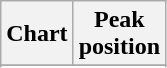<table class="wikitable sortable plainrowheaders" style="text-align:center">
<tr>
<th scope="col">Chart</th>
<th scope="col">Peak<br>position</th>
</tr>
<tr>
</tr>
<tr>
</tr>
<tr>
</tr>
<tr>
</tr>
<tr>
</tr>
</table>
